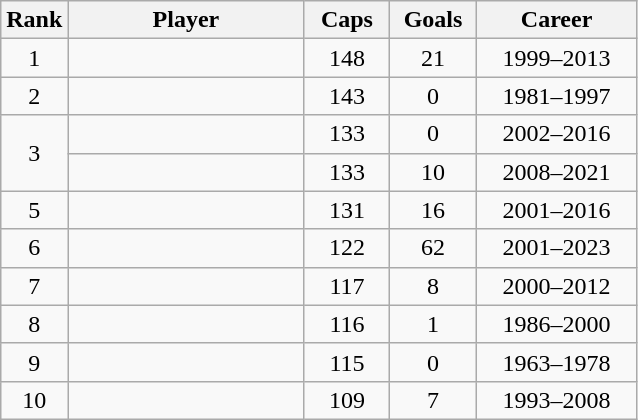<table class="wikitable sortable" style="text-align:center;">
<tr>
<th width="30">Rank</th>
<th style="width:150px;">Player</th>
<th width="50">Caps</th>
<th width="50">Goals</th>
<th style="width:100px;">Career</th>
</tr>
<tr>
<td>1</td>
<td align="left"></td>
<td>148</td>
<td>21</td>
<td>1999–2013</td>
</tr>
<tr>
<td>2</td>
<td align="left"></td>
<td>143</td>
<td>0</td>
<td>1981–1997</td>
</tr>
<tr>
<td rowspan="2">3</td>
<td align="left"></td>
<td>133</td>
<td>0</td>
<td>2002–2016</td>
</tr>
<tr>
<td align="left"></td>
<td>133</td>
<td>10</td>
<td>2008–2021</td>
</tr>
<tr>
<td>5</td>
<td align="left"></td>
<td>131</td>
<td>16</td>
<td>2001–2016</td>
</tr>
<tr>
<td>6</td>
<td align="left"></td>
<td>122</td>
<td>62</td>
<td>2001–2023</td>
</tr>
<tr>
<td>7</td>
<td align="left"></td>
<td>117</td>
<td>8</td>
<td>2000–2012</td>
</tr>
<tr>
<td>8</td>
<td align="left"></td>
<td>116</td>
<td>1</td>
<td>1986–2000</td>
</tr>
<tr>
<td>9</td>
<td align="left"></td>
<td>115</td>
<td>0</td>
<td>1963–1978</td>
</tr>
<tr>
<td>10</td>
<td align="left"></td>
<td>109</td>
<td>7</td>
<td>1993–2008</td>
</tr>
</table>
